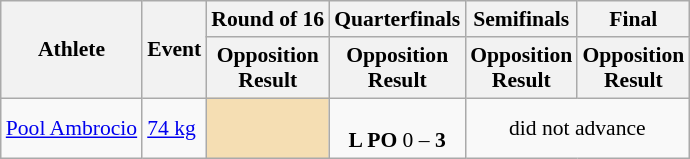<table class="wikitable" border="1" style="font-size:90%">
<tr>
<th rowspan=2>Athlete</th>
<th rowspan=2>Event</th>
<th>Round of 16</th>
<th>Quarterfinals</th>
<th>Semifinals</th>
<th>Final</th>
</tr>
<tr>
<th>Opposition<br>Result</th>
<th>Opposition<br>Result</th>
<th>Opposition<br>Result</th>
<th>Opposition<br>Result</th>
</tr>
<tr>
<td><a href='#'>Pool Ambrocio</a></td>
<td><a href='#'>74 kg</a></td>
<td bgcolor=wheat></td>
<td align=center><br><strong>L PO</strong> 0 – <strong>3</strong></td>
<td align=center colspan="7">did not advance</td>
</tr>
</table>
